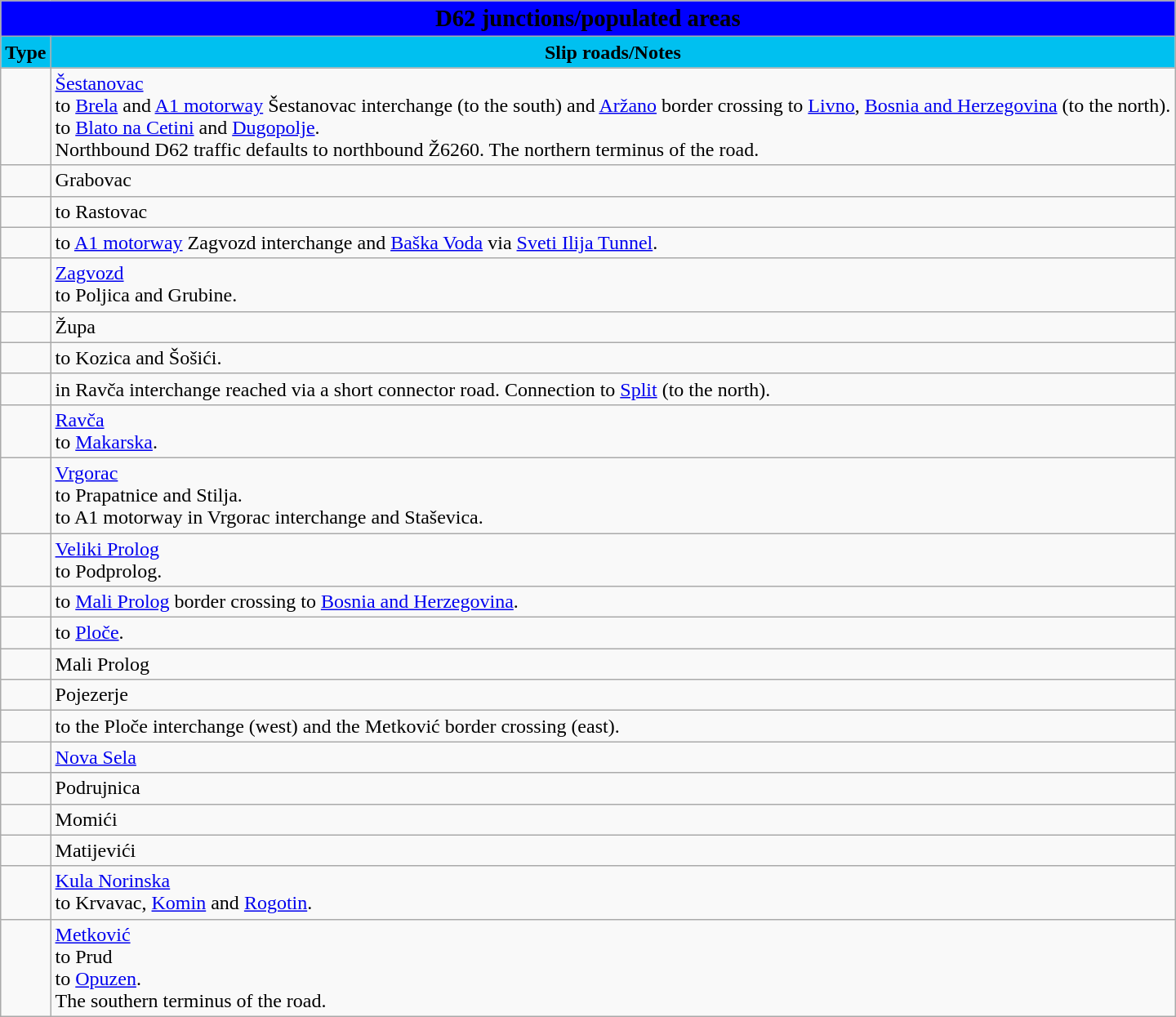<table class="wikitable">
<tr>
<td colspan=2 bgcolor=blue align=center style=margin-top:15><span><big><strong>D62 junctions/populated areas</strong></big></span></td>
</tr>
<tr>
<td align=center bgcolor=00c0f0><strong>Type</strong></td>
<td align=center bgcolor=00c0f0><strong>Slip roads/Notes</strong></td>
</tr>
<tr>
<td></td>
<td><a href='#'>Šestanovac</a><br> to <a href='#'>Brela</a> and <a href='#'>A1 motorway</a> Šestanovac interchange (to the south) and <a href='#'>Aržano</a> border crossing to <a href='#'>Livno</a>, <a href='#'>Bosnia and Herzegovina</a> (to the north).<br> to <a href='#'>Blato na Cetini</a> and <a href='#'>Dugopolje</a>.<br>Northbound D62 traffic defaults to northbound Ž6260. The northern terminus of the road.</td>
</tr>
<tr>
<td></td>
<td>Grabovac</td>
</tr>
<tr>
<td></td>
<td> to Rastovac</td>
</tr>
<tr>
<td></td>
<td> to <a href='#'>A1 motorway</a> Zagvozd interchange and <a href='#'>Baška Voda</a> via <a href='#'>Sveti Ilija Tunnel</a>.</td>
</tr>
<tr>
<td></td>
<td><a href='#'>Zagvozd</a><br> to Poljica and Grubine.</td>
</tr>
<tr>
<td></td>
<td>Župa</td>
</tr>
<tr>
<td></td>
<td> to Kozica and Šošići.</td>
</tr>
<tr>
<td></td>
<td> in Ravča interchange reached via a short connector road. Connection to <a href='#'>Split</a> (to the north).</td>
</tr>
<tr>
<td></td>
<td><a href='#'>Ravča</a><br> to <a href='#'>Makarska</a>.</td>
</tr>
<tr>
<td></td>
<td><a href='#'>Vrgorac</a><br> to Prapatnice and Stilja.<br> to A1 motorway in Vrgorac interchange and Staševica.</td>
</tr>
<tr>
<td></td>
<td><a href='#'>Veliki Prolog</a><br> to Podprolog.</td>
</tr>
<tr>
<td></td>
<td> to <a href='#'>Mali Prolog</a> border crossing to <a href='#'>Bosnia and Herzegovina</a>.</td>
</tr>
<tr>
<td></td>
<td> to <a href='#'>Ploče</a>.</td>
</tr>
<tr>
<td></td>
<td>Mali Prolog</td>
</tr>
<tr>
<td></td>
<td>Pojezerje</td>
</tr>
<tr>
<td></td>
<td> to the Ploče interchange (west) and the Metković border crossing (east).</td>
</tr>
<tr>
<td></td>
<td><a href='#'>Nova Sela</a></td>
</tr>
<tr>
<td></td>
<td>Podrujnica</td>
</tr>
<tr>
<td></td>
<td>Momići</td>
</tr>
<tr>
<td></td>
<td>Matijevići</td>
</tr>
<tr>
<td></td>
<td><a href='#'>Kula Norinska</a><br> to Krvavac, <a href='#'>Komin</a> and <a href='#'>Rogotin</a>.</td>
</tr>
<tr>
<td></td>
<td><a href='#'>Metković</a><br> to Prud<br> to <a href='#'>Opuzen</a>.<br>The southern terminus of the road.</td>
</tr>
</table>
